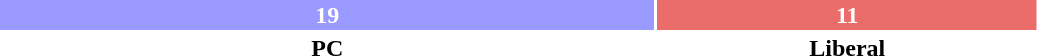<table style="width:55%; text-align:center;">
<tr style="color:white;">
<td style="background:#9999FF; width:63.33%;"><strong>19</strong></td>
<td style="background:#EA6D6A; width:36.67%;"><strong>11</strong></td>
</tr>
<tr>
<td><span><strong>PC</strong></span></td>
<td><span><strong>Liberal</strong></span></td>
</tr>
</table>
